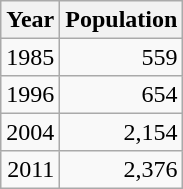<table class="wikitable" style="line-height:1.1em;">
<tr>
<th>Year</th>
<th>Population</th>
</tr>
<tr align="right">
<td>1985</td>
<td>559</td>
</tr>
<tr align="right">
<td>1996</td>
<td>654</td>
</tr>
<tr align="right">
<td>2004</td>
<td>2,154</td>
</tr>
<tr align="right">
<td>2011</td>
<td>2,376</td>
</tr>
</table>
